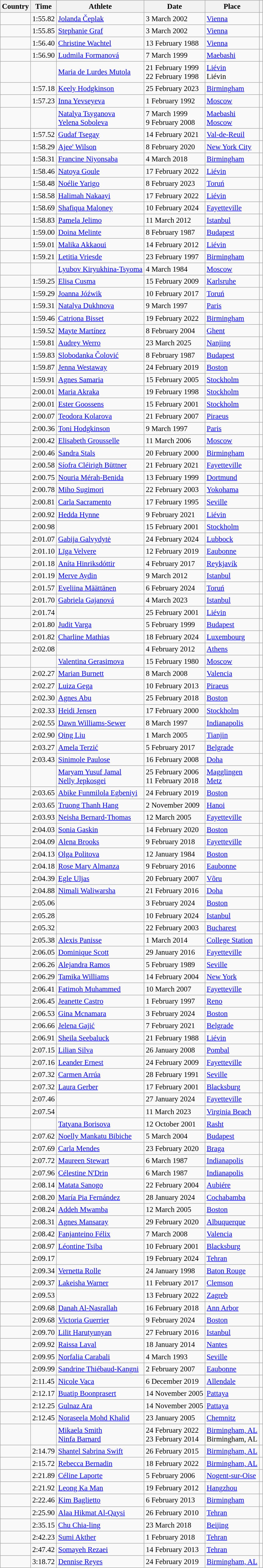<table class="wikitable sortable defaultleft col4right static-row-numbers sticky-header" style="font-size:95%;">
<tr>
<th>Country</th>
<th>Time</th>
<th>Athlete</th>
<th>Date</th>
<th>Place</th>
<th class="unsortable"></th>
</tr>
<tr>
<td></td>
<td>1:55.82</td>
<td><a href='#'>Jolanda Čeplak</a></td>
<td>3 March 2002</td>
<td><a href='#'>Vienna</a></td>
<td></td>
</tr>
<tr>
<td></td>
<td>1:55.85</td>
<td><a href='#'>Stephanie Graf</a></td>
<td>3 March 2002</td>
<td><a href='#'>Vienna</a></td>
<td></td>
</tr>
<tr>
<td></td>
<td>1:56.40</td>
<td><a href='#'>Christine Wachtel</a></td>
<td>13 February 1988</td>
<td><a href='#'>Vienna</a></td>
<td></td>
</tr>
<tr>
<td></td>
<td>1:56.90</td>
<td><a href='#'>Ludmila Formanová</a></td>
<td>7 March 1999</td>
<td><a href='#'>Maebashi</a></td>
<td></td>
</tr>
<tr>
<td></td>
<td></td>
<td><a href='#'>Maria de Lurdes Mutola</a></td>
<td data-sort-value="21 February 1999">21 February 1999<br>22 February 1998</td>
<td><a href='#'>Liévin</a> <br> Liévin</td>
<td><br></td>
</tr>
<tr>
<td></td>
<td>1:57.18</td>
<td><a href='#'>Keely Hodgkinson</a></td>
<td>25 February 2023</td>
<td><a href='#'>Birmingham</a></td>
<td></td>
</tr>
<tr>
<td></td>
<td>1:57.23</td>
<td><a href='#'>Inna Yevseyeva</a></td>
<td>1 February 1992</td>
<td><a href='#'>Moscow</a></td>
<td></td>
</tr>
<tr>
<td></td>
<td></td>
<td><a href='#'>Natalya Tsyganova</a> <br><a href='#'>Yelena Soboleva</a></td>
<td data-sort-value="7 March 1999">7 March 1999 <br> 9 February 2008</td>
<td><a href='#'>Maebashi</a> <br> <a href='#'>Moscow</a></td>
<td><br></td>
</tr>
<tr>
<td></td>
<td>1:57.52</td>
<td><a href='#'>Gudaf Tsegay</a></td>
<td>14 February 2021</td>
<td><a href='#'>Val-de-Reuil</a></td>
<td></td>
</tr>
<tr>
<td></td>
<td>1:58.29</td>
<td><a href='#'>Ajee' Wilson</a></td>
<td>8 February 2020</td>
<td><a href='#'>New York City</a></td>
<td></td>
</tr>
<tr>
<td></td>
<td>1:58.31</td>
<td><a href='#'>Francine Niyonsaba</a></td>
<td>4 March 2018</td>
<td><a href='#'>Birmingham</a></td>
<td></td>
</tr>
<tr>
<td></td>
<td>1:58.46</td>
<td><a href='#'>Natoya Goule</a></td>
<td>17 February 2022</td>
<td><a href='#'>Liévin</a></td>
<td></td>
</tr>
<tr>
<td></td>
<td>1:58.48</td>
<td><a href='#'>Noélie Yarigo</a></td>
<td>8 February 2023</td>
<td><a href='#'>Toruń</a></td>
<td></td>
</tr>
<tr>
<td></td>
<td>1:58.58</td>
<td><a href='#'>Halimah Nakaayi</a></td>
<td>17 February 2022</td>
<td><a href='#'>Liévin</a></td>
<td></td>
</tr>
<tr>
<td></td>
<td>1:58.69</td>
<td><a href='#'>Shafiqua Maloney</a></td>
<td>10 February 2024</td>
<td><a href='#'>Fayetteville</a></td>
<td></td>
</tr>
<tr>
<td></td>
<td>1:58.83</td>
<td><a href='#'>Pamela Jelimo</a></td>
<td>11 March 2012</td>
<td><a href='#'>Istanbul</a></td>
<td></td>
</tr>
<tr>
<td></td>
<td>1:59.00</td>
<td><a href='#'>Doina Melinte</a></td>
<td>8 February 1987</td>
<td><a href='#'>Budapest</a></td>
<td></td>
</tr>
<tr>
<td></td>
<td>1:59.01</td>
<td><a href='#'>Malika Akkaoui</a></td>
<td>14 February 2012</td>
<td><a href='#'>Liévin</a></td>
<td></td>
</tr>
<tr>
<td></td>
<td>1:59.21</td>
<td><a href='#'>Letitia Vriesde</a></td>
<td>23 February 1997</td>
<td><a href='#'>Birmingham</a></td>
<td></td>
</tr>
<tr>
<td></td>
<td></td>
<td><a href='#'>Lyubov Kiryukhina-Tsyoma</a></td>
<td>4 March 1984</td>
<td><a href='#'>Moscow</a></td>
<td></td>
</tr>
<tr>
<td></td>
<td>1:59.25</td>
<td><a href='#'>Elisa Cusma</a></td>
<td>15 February 2009</td>
<td><a href='#'>Karlsruhe</a></td>
<td></td>
</tr>
<tr>
<td></td>
<td>1:59.29</td>
<td><a href='#'>Joanna Jóźwik</a></td>
<td>10 February 2017</td>
<td><a href='#'>Toruń</a></td>
<td></td>
</tr>
<tr>
<td></td>
<td>1:59.31</td>
<td><a href='#'>Natalya Dukhnova</a></td>
<td>9 March 1997</td>
<td><a href='#'>Paris</a></td>
<td></td>
</tr>
<tr>
<td></td>
<td>1:59.46</td>
<td><a href='#'>Catriona Bisset</a></td>
<td>19 February 2022</td>
<td><a href='#'>Birmingham</a></td>
<td></td>
</tr>
<tr>
<td></td>
<td>1:59.52</td>
<td><a href='#'>Mayte Martínez</a></td>
<td>8 February 2004</td>
<td><a href='#'>Ghent</a></td>
<td></td>
</tr>
<tr>
<td></td>
<td>1:59.81</td>
<td><a href='#'>Audrey Werro</a></td>
<td>23 March 2025</td>
<td><a href='#'>Nanjing</a></td>
<td></td>
</tr>
<tr>
<td></td>
<td>1:59.83</td>
<td><a href='#'>Slobodanka Čolović</a></td>
<td>8 February 1987</td>
<td><a href='#'>Budapest</a></td>
<td></td>
</tr>
<tr>
<td></td>
<td>1:59.87</td>
<td><a href='#'>Jenna Westaway</a></td>
<td>24 February 2019</td>
<td><a href='#'>Boston</a></td>
<td></td>
</tr>
<tr>
<td></td>
<td>1:59.91</td>
<td><a href='#'>Agnes Samaria</a></td>
<td>15 February 2005</td>
<td><a href='#'>Stockholm</a></td>
<td></td>
</tr>
<tr>
<td></td>
<td>2:00.01</td>
<td><a href='#'>Maria Akraka</a></td>
<td>19 February 1998</td>
<td><a href='#'>Stockholm</a></td>
<td></td>
</tr>
<tr>
<td></td>
<td>2:00.01</td>
<td><a href='#'>Ester Goossens</a></td>
<td>15 February 2001</td>
<td><a href='#'>Stockholm</a></td>
<td></td>
</tr>
<tr>
<td></td>
<td>2:00.07</td>
<td><a href='#'>Teodora Kolarova</a></td>
<td>21 February 2007</td>
<td><a href='#'>Piraeus</a></td>
<td></td>
</tr>
<tr>
<td></td>
<td>2:00.36</td>
<td><a href='#'>Toni Hodgkinson</a></td>
<td>9 March 1997</td>
<td><a href='#'>Paris</a></td>
<td></td>
</tr>
<tr>
<td></td>
<td>2:00.42</td>
<td><a href='#'>Elisabeth Grousselle</a></td>
<td>11 March 2006</td>
<td><a href='#'>Moscow</a></td>
<td></td>
</tr>
<tr>
<td></td>
<td>2:00.46</td>
<td><a href='#'>Sandra Stals</a></td>
<td>20 February 2000</td>
<td><a href='#'>Birmingham</a></td>
<td></td>
</tr>
<tr>
<td></td>
<td>2:00.58</td>
<td><a href='#'>Síofra Cléirigh Büttner</a></td>
<td>21 February 2021</td>
<td><a href='#'>Fayetteville</a></td>
<td></td>
</tr>
<tr>
<td></td>
<td>2:00.75</td>
<td><a href='#'>Nouria Mérah-Benida</a></td>
<td>13 February 1999</td>
<td><a href='#'>Dortmund</a></td>
<td></td>
</tr>
<tr>
<td></td>
<td>2:00.78</td>
<td><a href='#'>Miho Sugimori</a></td>
<td>22 February 2003</td>
<td><a href='#'>Yokohama</a></td>
<td></td>
</tr>
<tr>
<td></td>
<td>2:00.81</td>
<td><a href='#'>Carla Sacramento</a></td>
<td>17 February 1995</td>
<td><a href='#'>Seville</a></td>
<td></td>
</tr>
<tr>
<td></td>
<td>2:00.92</td>
<td><a href='#'>Hedda Hynne</a></td>
<td>9 February 2021</td>
<td><a href='#'>Liévin</a></td>
<td></td>
</tr>
<tr>
<td></td>
<td>2:00.98</td>
<td></td>
<td>15 February 2001</td>
<td><a href='#'>Stockholm</a></td>
<td></td>
</tr>
<tr>
<td></td>
<td>2:01.07</td>
<td><a href='#'>Gabija Galvydytė</a></td>
<td>24 February 2024</td>
<td><a href='#'>Lubbock</a></td>
<td></td>
</tr>
<tr>
<td></td>
<td>2:01.10</td>
<td><a href='#'>Līga Velvere</a></td>
<td>12 February 2019</td>
<td><a href='#'>Eaubonne</a></td>
<td></td>
</tr>
<tr>
<td></td>
<td>2:01.18</td>
<td><a href='#'>Aníta Hinriksdóttir</a></td>
<td>4 February 2017</td>
<td><a href='#'>Reykjavík</a></td>
<td></td>
</tr>
<tr>
<td></td>
<td>2:01.19</td>
<td><a href='#'>Merve Aydin</a></td>
<td>9 March 2012</td>
<td><a href='#'>Istanbul</a></td>
<td></td>
</tr>
<tr>
<td></td>
<td>2:01.57</td>
<td><a href='#'>Eveliina Määttänen</a></td>
<td>6 February 2024</td>
<td><a href='#'>Toruń</a></td>
<td></td>
</tr>
<tr>
<td></td>
<td>2:01.70</td>
<td><a href='#'>Gabriela Gajanová</a></td>
<td>4 March 2023</td>
<td><a href='#'>Istanbul</a></td>
<td></td>
</tr>
<tr>
<td></td>
<td>2:01.74</td>
<td></td>
<td>25 February 2001</td>
<td><a href='#'>Liévin</a></td>
<td></td>
</tr>
<tr>
<td></td>
<td>2:01.80</td>
<td><a href='#'>Judit Varga</a></td>
<td>5 February 1999</td>
<td><a href='#'>Budapest</a></td>
<td></td>
</tr>
<tr>
<td></td>
<td>2:01.82</td>
<td><a href='#'>Charline Mathias</a></td>
<td>18 February 2024</td>
<td><a href='#'>Luxembourg</a></td>
<td></td>
</tr>
<tr>
<td></td>
<td>2:02.08</td>
<td></td>
<td>4 February 2012</td>
<td><a href='#'>Athens</a></td>
<td></td>
</tr>
<tr>
<td></td>
<td></td>
<td><a href='#'>Valentina Gerasimova</a></td>
<td>15 February 1980</td>
<td><a href='#'>Moscow</a></td>
<td></td>
</tr>
<tr>
<td></td>
<td>2:02.27</td>
<td><a href='#'>Marian Burnett</a></td>
<td>8 March 2008</td>
<td><a href='#'>Valencia</a></td>
<td></td>
</tr>
<tr>
<td></td>
<td>2:02.27</td>
<td><a href='#'>Luiza Gega</a></td>
<td>10 February 2013</td>
<td><a href='#'>Piraeus</a></td>
<td></td>
</tr>
<tr>
<td></td>
<td>2:02.30</td>
<td><a href='#'>Agnes Abu</a></td>
<td>25 February 2018</td>
<td><a href='#'>Boston</a></td>
<td></td>
</tr>
<tr>
<td></td>
<td>2:02.33</td>
<td><a href='#'>Heidi Jensen</a></td>
<td>17 February 2000</td>
<td><a href='#'>Stockholm</a></td>
<td></td>
</tr>
<tr>
<td></td>
<td>2:02.55</td>
<td><a href='#'>Dawn Williams-Sewer</a></td>
<td>8 March 1997</td>
<td><a href='#'>Indianapolis</a></td>
<td></td>
</tr>
<tr>
<td></td>
<td>2:02.90</td>
<td><a href='#'>Qing Liu</a></td>
<td>1 March 2005</td>
<td><a href='#'>Tianjin</a></td>
<td></td>
</tr>
<tr>
<td></td>
<td>2:03.27</td>
<td><a href='#'>Amela Terzić</a></td>
<td>5 February 2017</td>
<td><a href='#'>Belgrade</a></td>
<td></td>
</tr>
<tr>
<td></td>
<td>2:03.43</td>
<td><a href='#'>Sinimole Paulose</a></td>
<td>16 February 2008</td>
<td><a href='#'>Doha</a></td>
<td></td>
</tr>
<tr>
<td></td>
<td></td>
<td><a href='#'>Maryam Yusuf Jamal</a> <br> <a href='#'>Nelly Jepkosgei</a></td>
<td data-sort-value="25 February 2006">25 February 2006 <br> 11 February 2018</td>
<td><a href='#'>Magglingen</a> <br> <a href='#'>Metz</a></td>
<td><br></td>
</tr>
<tr>
<td></td>
<td>2:03.65</td>
<td><a href='#'>Abike Funmilola Egbeniyi</a></td>
<td>24 February 2019</td>
<td><a href='#'>Boston</a></td>
<td></td>
</tr>
<tr>
<td></td>
<td>2:03.65</td>
<td><a href='#'>Truong Thanh Hang</a></td>
<td>2 November 2009</td>
<td><a href='#'>Hanoi</a></td>
<td></td>
</tr>
<tr>
<td></td>
<td>2:03.93</td>
<td><a href='#'>Neisha Bernard-Thomas</a></td>
<td>12 March 2005</td>
<td><a href='#'>Fayetteville</a></td>
<td></td>
</tr>
<tr>
<td></td>
<td>2:04.03</td>
<td><a href='#'>Sonia Gaskin</a></td>
<td>14 February 2020</td>
<td><a href='#'>Boston</a></td>
<td></td>
</tr>
<tr>
<td></td>
<td>2:04.09</td>
<td><a href='#'>Alena Brooks</a></td>
<td>9 February 2018</td>
<td><a href='#'>Fayetteville</a></td>
<td></td>
</tr>
<tr>
<td></td>
<td>2:04.13</td>
<td><a href='#'>Olga Politova</a></td>
<td>12 January 1984</td>
<td><a href='#'>Boston</a></td>
<td></td>
</tr>
<tr>
<td></td>
<td>2:04.18</td>
<td><a href='#'>Rose Mary Almanza</a></td>
<td>9 February 2016</td>
<td><a href='#'>Eaubonne</a></td>
<td></td>
</tr>
<tr>
<td></td>
<td>2:04.39</td>
<td><a href='#'>Egle Uljas</a></td>
<td>20 February 2007</td>
<td><a href='#'>Võru</a></td>
<td></td>
</tr>
<tr>
<td></td>
<td>2:04.88</td>
<td><a href='#'>Nimali Waliwarsha</a></td>
<td>21 February 2016</td>
<td><a href='#'>Doha</a></td>
<td></td>
</tr>
<tr>
<td></td>
<td>2:05.06</td>
<td></td>
<td>3 February 2024</td>
<td><a href='#'>Boston</a></td>
<td></td>
</tr>
<tr>
<td></td>
<td>2:05.28</td>
<td></td>
<td>10 February 2024</td>
<td><a href='#'>Istanbul</a></td>
<td></td>
</tr>
<tr>
<td></td>
<td>2:05.32</td>
<td></td>
<td>22 February 2003</td>
<td><a href='#'>Bucharest</a></td>
<td></td>
</tr>
<tr>
<td></td>
<td>2:05.38</td>
<td><a href='#'>Alexis Panisse</a></td>
<td>1 March 2014</td>
<td><a href='#'>College Station</a></td>
<td></td>
</tr>
<tr>
<td></td>
<td>2:06.05</td>
<td><a href='#'>Dominique Scott</a></td>
<td>29 January 2016</td>
<td><a href='#'>Fayetteville</a></td>
<td></td>
</tr>
<tr>
<td></td>
<td>2:06.26</td>
<td><a href='#'>Alejandra Ramos</a></td>
<td>5 February 1989</td>
<td><a href='#'>Seville</a></td>
<td></td>
</tr>
<tr>
<td></td>
<td>2:06.29</td>
<td><a href='#'>Tamika Williams</a></td>
<td>14 February 2004</td>
<td><a href='#'>New York</a></td>
<td></td>
</tr>
<tr>
<td></td>
<td>2:06.41</td>
<td><a href='#'>Fatimoh Muhammed</a></td>
<td>10 March 2007</td>
<td><a href='#'>Fayetteville</a></td>
<td> </td>
</tr>
<tr>
<td></td>
<td>2:06.45</td>
<td><a href='#'>Jeanette Castro</a></td>
<td>1 February 1997</td>
<td><a href='#'>Reno</a></td>
<td></td>
</tr>
<tr>
<td></td>
<td>2:06.53</td>
<td><a href='#'>Gina Mcnamara</a></td>
<td>3 February 2024</td>
<td><a href='#'>Boston</a></td>
<td></td>
</tr>
<tr>
<td></td>
<td>2:06.66</td>
<td><a href='#'>Jelena Gajić</a></td>
<td>7 February 2021</td>
<td><a href='#'>Belgrade</a></td>
<td></td>
</tr>
<tr>
<td></td>
<td>2:06.91</td>
<td><a href='#'>Sheila Seebaluck</a></td>
<td>21 February 1988</td>
<td><a href='#'>Liévin</a></td>
<td></td>
</tr>
<tr>
<td></td>
<td>2:07.15</td>
<td><a href='#'>Lilian Silva</a></td>
<td>26 January 2008</td>
<td><a href='#'>Pombal</a></td>
<td></td>
</tr>
<tr>
<td></td>
<td>2:07.16</td>
<td><a href='#'>Leander Ernest</a></td>
<td>24 February 2009</td>
<td><a href='#'>Fayetteville</a></td>
<td></td>
</tr>
<tr>
<td></td>
<td>2:07.32</td>
<td><a href='#'>Carmen Arrúa</a></td>
<td>28 February 1991</td>
<td><a href='#'>Seville</a></td>
<td></td>
</tr>
<tr>
<td></td>
<td>2:07.32</td>
<td><a href='#'>Laura Gerber</a></td>
<td>17 February 2001</td>
<td><a href='#'>Blacksburg</a></td>
<td></td>
</tr>
<tr>
<td></td>
<td>2:07.46</td>
<td></td>
<td>27 January 2024</td>
<td><a href='#'>Fayetteville</a></td>
<td></td>
</tr>
<tr>
<td></td>
<td>2:07.54</td>
<td></td>
<td>11 March 2023</td>
<td><a href='#'>Virginia Beach</a></td>
<td></td>
</tr>
<tr>
<td></td>
<td></td>
<td><a href='#'>Tatyana Borisova</a></td>
<td>12 October 2001</td>
<td><a href='#'>Rasht</a></td>
<td></td>
</tr>
<tr>
<td></td>
<td>2:07.62</td>
<td><a href='#'>Noelly Mankatu Bibiche</a></td>
<td>5 March 2004</td>
<td><a href='#'>Budapest</a></td>
<td></td>
</tr>
<tr>
<td></td>
<td>2:07.69</td>
<td><a href='#'>Carla Mendes</a></td>
<td>23 February 2020</td>
<td><a href='#'>Braga</a></td>
<td></td>
</tr>
<tr>
<td></td>
<td>2:07.72</td>
<td><a href='#'>Maureen Stewart</a></td>
<td>6 March 1987</td>
<td><a href='#'>Indianapolis</a></td>
<td></td>
</tr>
<tr>
<td></td>
<td>2:07.96</td>
<td><a href='#'>Célestine N'Drin</a></td>
<td>6 March 1987</td>
<td><a href='#'>Indianapolis</a></td>
<td></td>
</tr>
<tr>
<td></td>
<td>2:08.14</td>
<td><a href='#'>Matata Sanogo</a></td>
<td>22 February 2004</td>
<td><a href='#'>Aubiére</a></td>
<td></td>
</tr>
<tr>
<td></td>
<td>2:08.20 </td>
<td><a href='#'>María Pia Fernández</a></td>
<td>28 January 2024</td>
<td><a href='#'>Cochabamba</a></td>
<td></td>
</tr>
<tr>
<td></td>
<td>2:08.24</td>
<td><a href='#'>Addeh Mwamba</a></td>
<td>12 March 2005</td>
<td><a href='#'>Boston</a></td>
<td></td>
</tr>
<tr>
<td></td>
<td>2:08.31 </td>
<td><a href='#'>Agnes Mansaray</a></td>
<td>29 February 2020</td>
<td><a href='#'>Albuquerque</a></td>
<td></td>
</tr>
<tr>
<td></td>
<td>2:08.42 </td>
<td><a href='#'>Fanjanteino Félix</a></td>
<td>7 March 2008</td>
<td><a href='#'>Valencia</a></td>
<td></td>
</tr>
<tr>
<td></td>
<td>2:08.97</td>
<td><a href='#'>Léontine Tsiba</a></td>
<td>10 February 2001</td>
<td><a href='#'>Blacksburg</a></td>
<td></td>
</tr>
<tr>
<td></td>
<td>2:09.17</td>
<td></td>
<td>19 February 2024</td>
<td><a href='#'>Tehran</a></td>
<td></td>
</tr>
<tr>
<td></td>
<td>2:09.34</td>
<td><a href='#'>Vernetta Rolle</a></td>
<td>24 January 1998</td>
<td><a href='#'>Baton Rouge</a></td>
<td></td>
</tr>
<tr>
<td></td>
<td>2:09.37</td>
<td><a href='#'>Lakeisha Warner</a></td>
<td>11 February 2017</td>
<td><a href='#'>Clemson</a></td>
<td></td>
</tr>
<tr>
<td></td>
<td>2:09.53</td>
<td></td>
<td>13 February 2022</td>
<td><a href='#'>Zagreb</a></td>
<td></td>
</tr>
<tr>
<td></td>
<td>2:09.68</td>
<td><a href='#'>Danah Al-Nasrallah</a></td>
<td>16 February 2018</td>
<td><a href='#'>Ann Arbor</a></td>
<td></td>
</tr>
<tr>
<td></td>
<td>2:09.68</td>
<td><a href='#'>Victoria Guerrier</a></td>
<td>9 February 2024</td>
<td><a href='#'>Boston</a></td>
<td></td>
</tr>
<tr>
<td></td>
<td>2:09.70</td>
<td><a href='#'>Lilit Harutyunyan</a></td>
<td>27 February 2016</td>
<td><a href='#'>Istanbul</a></td>
<td></td>
</tr>
<tr>
<td></td>
<td>2:09.92</td>
<td><a href='#'>Raissa Laval</a></td>
<td>18 January 2014</td>
<td><a href='#'>Nantes</a></td>
<td></td>
</tr>
<tr>
<td></td>
<td>2:09.95</td>
<td><a href='#'>Norfalia Carabali</a></td>
<td>4 March 1993</td>
<td><a href='#'>Seville</a></td>
<td></td>
</tr>
<tr>
<td></td>
<td>2:09.99</td>
<td><a href='#'>Sandrine Thiébaud-Kangni</a></td>
<td>2 February 2007</td>
<td><a href='#'>Eaubonne</a></td>
<td></td>
</tr>
<tr>
<td></td>
<td>2:11.45 </td>
<td><a href='#'>Nicole Vaca</a></td>
<td>6 December 2019</td>
<td><a href='#'>Allendale</a></td>
<td></td>
</tr>
<tr>
<td></td>
<td>2:12.17</td>
<td><a href='#'>Buatip Boonprasert</a></td>
<td>14 November 2005</td>
<td><a href='#'>Pattaya</a></td>
<td></td>
</tr>
<tr>
<td></td>
<td>2:12.25</td>
<td><a href='#'>Gulnaz Ara</a></td>
<td>14 November 2005</td>
<td><a href='#'>Pattaya</a></td>
<td></td>
</tr>
<tr>
<td></td>
<td>2:12.45</td>
<td><a href='#'>Noraseela Mohd Khalid</a></td>
<td>23 January 2005</td>
<td><a href='#'>Chemnitz</a></td>
<td></td>
</tr>
<tr>
<td></td>
<td></td>
<td><a href='#'>Mikaela Smith</a><br><a href='#'>Ninfa Barnard</a></td>
<td data-sort-value="24 February 2022">24 February 2022<br>23 February 2014</td>
<td><a href='#'>Birmingham, AL</a> <br> Birmingham, AL</td>
<td> <br> </td>
</tr>
<tr>
<td></td>
<td>2:14.79</td>
<td><a href='#'>Shantel Sabrina Swift</a></td>
<td>26 February 2015</td>
<td><a href='#'>Birmingham, AL</a></td>
<td></td>
</tr>
<tr>
<td></td>
<td>2:15.72</td>
<td><a href='#'>Rebecca Bernadin</a></td>
<td>18 February 2022</td>
<td><a href='#'>Birmingham, AL</a></td>
<td></td>
</tr>
<tr>
<td></td>
<td>2:21.89</td>
<td><a href='#'>Céline Laporte</a></td>
<td>5 February 2006</td>
<td><a href='#'>Nogent-sur-Oise</a></td>
<td></td>
</tr>
<tr>
<td></td>
<td>2:21.92</td>
<td><a href='#'>Leong Ka Man</a></td>
<td>19 February 2012</td>
<td><a href='#'>Hangzhou</a></td>
<td></td>
</tr>
<tr>
<td></td>
<td>2:22.46</td>
<td><a href='#'>Kim Baglietto</a></td>
<td>6 February 2013</td>
<td><a href='#'>Birmingham</a></td>
<td></td>
</tr>
<tr>
<td></td>
<td>2:25.90</td>
<td><a href='#'>Alaa Hikmat Al-Qaysi</a></td>
<td>26 February 2010</td>
<td><a href='#'>Tehran</a></td>
<td></td>
</tr>
<tr>
<td></td>
<td>2:35.15</td>
<td><a href='#'>Chu Chia-ling</a></td>
<td>23 March 2018</td>
<td><a href='#'>Beijing</a></td>
<td></td>
</tr>
<tr>
<td></td>
<td>2:42.23</td>
<td><a href='#'>Sumi Akther</a></td>
<td>1 February 2018</td>
<td><a href='#'>Tehran</a></td>
<td></td>
</tr>
<tr>
<td></td>
<td>2:47.42</td>
<td><a href='#'>Somayeh Rezaei</a></td>
<td>14 February 2013</td>
<td><a href='#'>Tehran</a></td>
<td></td>
</tr>
<tr>
<td></td>
<td>3:18.72 </td>
<td><a href='#'>Dennise Reyes</a></td>
<td>24 February 2019</td>
<td><a href='#'>Birmingham, AL</a></td>
<td></td>
</tr>
</table>
